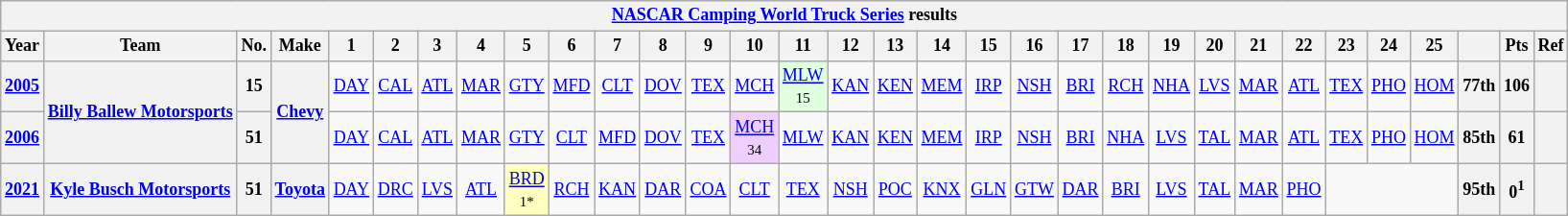<table class="wikitable" style="text-align:center; font-size:75%">
<tr>
<th colspan=32><a href='#'>NASCAR Camping World Truck Series</a> results</th>
</tr>
<tr>
<th>Year</th>
<th>Team</th>
<th>No.</th>
<th>Make</th>
<th>1</th>
<th>2</th>
<th>3</th>
<th>4</th>
<th>5</th>
<th>6</th>
<th>7</th>
<th>8</th>
<th>9</th>
<th>10</th>
<th>11</th>
<th>12</th>
<th>13</th>
<th>14</th>
<th>15</th>
<th>16</th>
<th>17</th>
<th>18</th>
<th>19</th>
<th>20</th>
<th>21</th>
<th>22</th>
<th>23</th>
<th>24</th>
<th>25</th>
<th></th>
<th>Pts</th>
<th>Ref</th>
</tr>
<tr>
<th><a href='#'>2005</a></th>
<th rowspan=2><a href='#'>Billy Ballew Motorsports</a></th>
<th>15</th>
<th rowspan=2><a href='#'>Chevy</a></th>
<td><a href='#'>DAY</a></td>
<td><a href='#'>CAL</a></td>
<td><a href='#'>ATL</a></td>
<td><a href='#'>MAR</a></td>
<td><a href='#'>GTY</a></td>
<td><a href='#'>MFD</a></td>
<td><a href='#'>CLT</a></td>
<td><a href='#'>DOV</a></td>
<td><a href='#'>TEX</a></td>
<td><a href='#'>MCH</a></td>
<td style="background:#DFFFDF;"><a href='#'>MLW</a><br><small>15</small></td>
<td><a href='#'>KAN</a></td>
<td><a href='#'>KEN</a></td>
<td><a href='#'>MEM</a></td>
<td><a href='#'>IRP</a></td>
<td><a href='#'>NSH</a></td>
<td><a href='#'>BRI</a></td>
<td><a href='#'>RCH</a></td>
<td><a href='#'>NHA</a></td>
<td><a href='#'>LVS</a></td>
<td><a href='#'>MAR</a></td>
<td><a href='#'>ATL</a></td>
<td><a href='#'>TEX</a></td>
<td><a href='#'>PHO</a></td>
<td><a href='#'>HOM</a></td>
<th>77th</th>
<th>106</th>
<th></th>
</tr>
<tr>
<th><a href='#'>2006</a></th>
<th>51</th>
<td><a href='#'>DAY</a></td>
<td><a href='#'>CAL</a></td>
<td><a href='#'>ATL</a></td>
<td><a href='#'>MAR</a></td>
<td><a href='#'>GTY</a></td>
<td><a href='#'>CLT</a></td>
<td><a href='#'>MFD</a></td>
<td><a href='#'>DOV</a></td>
<td><a href='#'>TEX</a></td>
<td style="background:#EFCFFF;"><a href='#'>MCH</a><br><small>34</small></td>
<td><a href='#'>MLW</a></td>
<td><a href='#'>KAN</a></td>
<td><a href='#'>KEN</a></td>
<td><a href='#'>MEM</a></td>
<td><a href='#'>IRP</a></td>
<td><a href='#'>NSH</a></td>
<td><a href='#'>BRI</a></td>
<td><a href='#'>NHA</a></td>
<td><a href='#'>LVS</a></td>
<td><a href='#'>TAL</a></td>
<td><a href='#'>MAR</a></td>
<td><a href='#'>ATL</a></td>
<td><a href='#'>TEX</a></td>
<td><a href='#'>PHO</a></td>
<td><a href='#'>HOM</a></td>
<th>85th</th>
<th>61</th>
<th></th>
</tr>
<tr>
<th><a href='#'>2021</a></th>
<th><a href='#'>Kyle Busch Motorsports</a></th>
<th>51</th>
<th><a href='#'>Toyota</a></th>
<td><a href='#'>DAY</a></td>
<td><a href='#'>DRC</a></td>
<td><a href='#'>LVS</a></td>
<td><a href='#'>ATL</a></td>
<td style="background:#FFFFBF;"><a href='#'>BRD</a><br><small>1*</small></td>
<td><a href='#'>RCH</a></td>
<td><a href='#'>KAN</a></td>
<td><a href='#'>DAR</a></td>
<td><a href='#'>COA</a></td>
<td><a href='#'>CLT</a></td>
<td><a href='#'>TEX</a></td>
<td><a href='#'>NSH</a></td>
<td><a href='#'>POC</a></td>
<td><a href='#'>KNX</a></td>
<td><a href='#'>GLN</a></td>
<td><a href='#'>GTW</a></td>
<td><a href='#'>DAR</a></td>
<td><a href='#'>BRI</a></td>
<td><a href='#'>LVS</a></td>
<td><a href='#'>TAL</a></td>
<td><a href='#'>MAR</a></td>
<td><a href='#'>PHO</a></td>
<td colspan=3></td>
<th>95th</th>
<th>0<sup>1</sup></th>
<th></th>
</tr>
</table>
